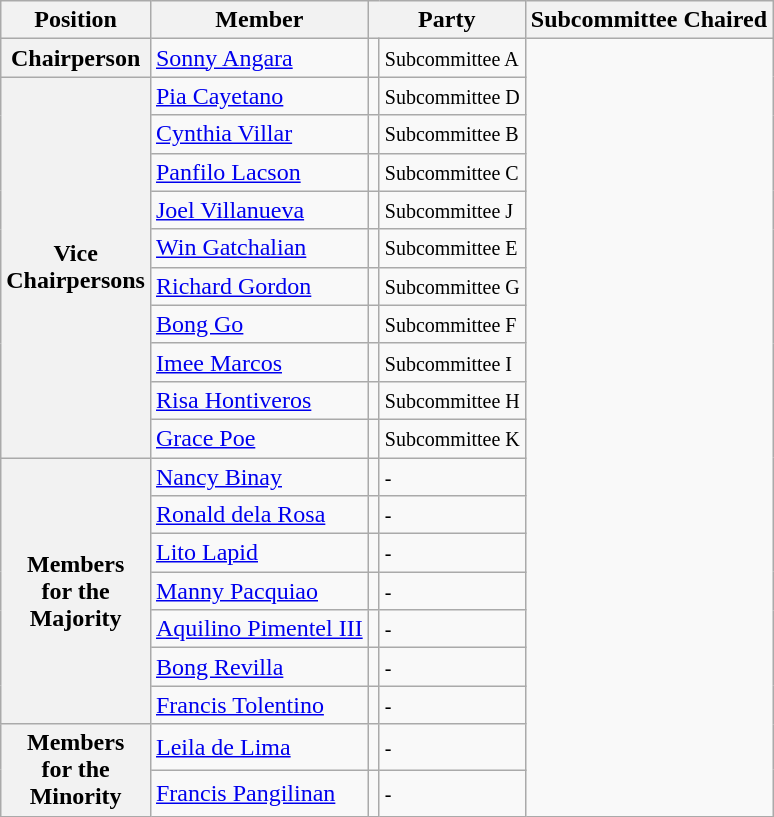<table class="wikitable">
<tr>
<th>Position</th>
<th>Member</th>
<th colspan="2">Party</th>
<th>Subcommittee Chaired</th>
</tr>
<tr>
<th><strong>Chairperson</strong></th>
<td><a href='#'>Sonny Angara</a></td>
<td></td>
<td><small>Subcommittee A</small></td>
</tr>
<tr>
<th rowspan="10"><strong>Vice<br>Chairpersons</strong></th>
<td><a href='#'>Pia Cayetano</a></td>
<td></td>
<td><small>Subcommittee D</small></td>
</tr>
<tr>
<td><a href='#'>Cynthia Villar</a></td>
<td></td>
<td><small>Subcommittee B</small></td>
</tr>
<tr>
<td><a href='#'>Panfilo Lacson</a></td>
<td></td>
<td><small>Subcommittee C</small></td>
</tr>
<tr>
<td><a href='#'>Joel Villanueva</a></td>
<td></td>
<td><small>Subcommittee J</small></td>
</tr>
<tr>
<td><a href='#'>Win Gatchalian</a></td>
<td></td>
<td><small>Subcommittee E</small></td>
</tr>
<tr>
<td><a href='#'>Richard Gordon</a></td>
<td></td>
<td><small>Subcommittee G</small></td>
</tr>
<tr>
<td><a href='#'>Bong Go</a></td>
<td></td>
<td><small>Subcommittee F</small></td>
</tr>
<tr>
<td><a href='#'>Imee Marcos</a></td>
<td></td>
<td><small>Subcommittee I</small></td>
</tr>
<tr>
<td><a href='#'>Risa Hontiveros</a></td>
<td></td>
<td><small>Subcommittee H</small></td>
</tr>
<tr>
<td><a href='#'>Grace Poe</a></td>
<td></td>
<td><small>Subcommittee K</small></td>
</tr>
<tr>
<th rowspan="7"><strong>Members</strong><br><strong>for the</strong><br><strong>Majority</strong></th>
<td><a href='#'>Nancy Binay</a></td>
<td></td>
<td><small>-</small></td>
</tr>
<tr>
<td><a href='#'>Ronald dela Rosa</a></td>
<td></td>
<td><small>-</small></td>
</tr>
<tr>
<td><a href='#'>Lito Lapid</a></td>
<td></td>
<td><small>-</small></td>
</tr>
<tr>
<td><a href='#'>Manny Pacquiao</a></td>
<td></td>
<td><small>-</small></td>
</tr>
<tr>
<td><a href='#'>Aquilino Pimentel III</a></td>
<td></td>
<td><small>-</small></td>
</tr>
<tr>
<td><a href='#'>Bong Revilla</a></td>
<td></td>
<td><small>-</small></td>
</tr>
<tr>
<td><a href='#'>Francis Tolentino</a></td>
<td></td>
<td><small>-</small></td>
</tr>
<tr>
<th rowspan="2"><strong>Members</strong><br><strong>for the</strong><br><strong>Minority</strong></th>
<td><a href='#'>Leila de Lima</a></td>
<td></td>
<td><small>-</small></td>
</tr>
<tr>
<td><a href='#'>Francis Pangilinan</a></td>
<td></td>
<td><small>-</small></td>
</tr>
</table>
